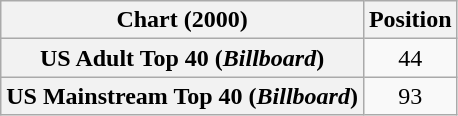<table class="wikitable plainrowheaders" style="text-align:center">
<tr>
<th>Chart (2000)</th>
<th>Position</th>
</tr>
<tr>
<th scope="row">US Adult Top 40 (<em>Billboard</em>)</th>
<td>44</td>
</tr>
<tr>
<th scope="row">US Mainstream Top 40 (<em>Billboard</em>)</th>
<td>93</td>
</tr>
</table>
